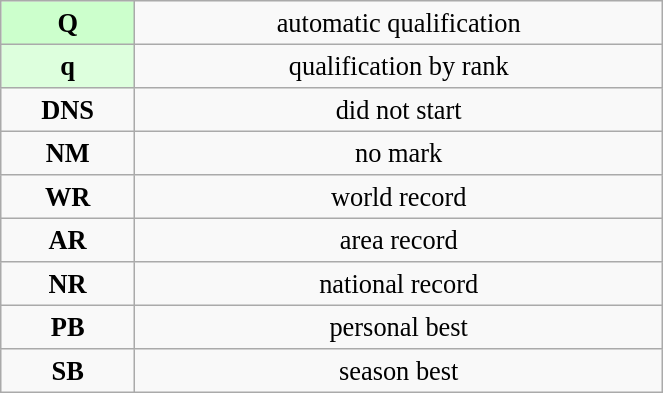<table class="wikitable" style=" text-align:center; font-size:110%;" width="35%">
<tr>
<td bgcolor="ccffcc"><strong>Q</strong></td>
<td>automatic qualification</td>
</tr>
<tr>
<td bgcolor="ddffdd"><strong>q</strong></td>
<td>qualification by rank</td>
</tr>
<tr>
<td><strong>DNS</strong></td>
<td>did not start</td>
</tr>
<tr>
<td><strong>NM</strong></td>
<td>no mark</td>
</tr>
<tr>
<td><strong>WR</strong></td>
<td>world record</td>
</tr>
<tr>
<td><strong>AR</strong></td>
<td>area record</td>
</tr>
<tr>
<td><strong>NR</strong></td>
<td>national record</td>
</tr>
<tr>
<td><strong>PB</strong></td>
<td>personal best</td>
</tr>
<tr>
<td><strong>SB</strong></td>
<td>season best</td>
</tr>
</table>
